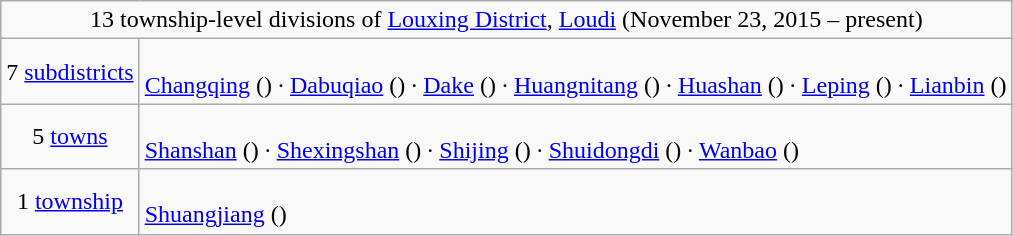<table class="wikitable">
<tr>
<td style="text-align:center;" colspan="2">13 township-level divisions of <a href='#'>Louxing District</a>, <a href='#'>Loudi</a> (November 23, 2015 – present)</td>
</tr>
<tr align=left>
<td align=center>7 <a href='#'>subdistricts</a></td>
<td><br><a href='#'>Changqing</a> ()
· <a href='#'>Dabuqiao</a> ()
· <a href='#'>Dake</a> ()
· <a href='#'>Huangnitang</a> ()
· <a href='#'>Huashan</a> ()
· <a href='#'>Leping</a> ()
· <a href='#'>Lianbin</a> ()</td>
</tr>
<tr align=left>
<td align=center>5 <a href='#'>towns</a></td>
<td><br><a href='#'>Shanshan</a> ()
· <a href='#'>Shexingshan</a> ()
· <a href='#'>Shijing</a> ()
· <a href='#'>Shuidongdi</a> ()
· <a href='#'>Wanbao</a> ()</td>
</tr>
<tr align=left>
<td align=center>1 <a href='#'>township</a></td>
<td><br><a href='#'>Shuangjiang</a> ()</td>
</tr>
</table>
